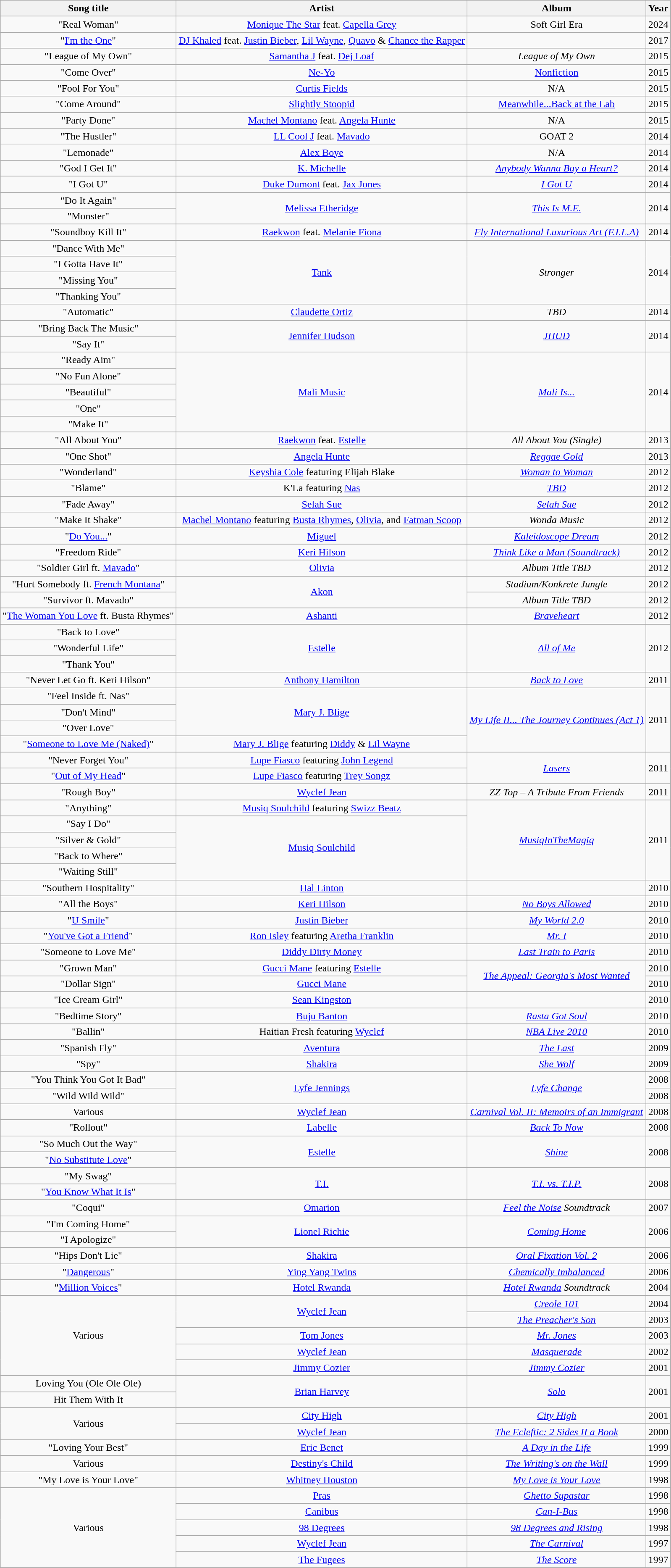<table class="wikitable" style="text-align: center">
<tr>
<th>Song title</th>
<th>Artist</th>
<th>Album</th>
<th>Year</th>
</tr>
<tr>
<td>"Real Woman"</td>
<td><a href='#'>Monique The Star</a> feat. <a href='#'>Capella Grey</a></td>
<td>Soft Girl Era</td>
<td>2024</td>
</tr>
<tr>
<td>"<a href='#'>I'm the One</a>"</td>
<td><a href='#'>DJ Khaled</a> feat. <a href='#'>Justin Bieber</a>, <a href='#'>Lil Wayne</a>, <a href='#'>Quavo</a> & <a href='#'>Chance the Rapper</a></td>
<td></td>
<td>2017</td>
</tr>
<tr>
<td>"League of My Own"</td>
<td><a href='#'>Samantha J</a> feat. <a href='#'>Dej Loaf</a></td>
<td><em>League of My Own</em></td>
<td>2015</td>
</tr>
<tr>
</tr>
<tr>
<td>"Come Over"</td>
<td><a href='#'>Ne-Yo</a></td>
<td><a href='#'>Nonfiction</a></td>
<td>2015</td>
</tr>
<tr>
<td>"Fool For You"</td>
<td><a href='#'>Curtis Fields</a></td>
<td>N/A</td>
<td>2015</td>
</tr>
<tr>
<td>"Come Around"</td>
<td><a href='#'>Slightly Stoopid</a></td>
<td><a href='#'>Meanwhile...Back at the Lab</a></td>
<td>2015</td>
</tr>
<tr>
<td>"Party Done"</td>
<td><a href='#'>Machel Montano</a> feat. <a href='#'>Angela Hunte</a></td>
<td>N/A</td>
<td>2015</td>
</tr>
<tr>
<td>"The Hustler"</td>
<td><a href='#'>LL Cool J</a> feat. <a href='#'>Mavado</a></td>
<td>GOAT 2</td>
<td>2014</td>
</tr>
<tr>
<td>"Lemonade"</td>
<td><a href='#'>Alex Boye</a></td>
<td>N/A</td>
<td>2014</td>
</tr>
<tr>
<td>"God I Get It"</td>
<td><a href='#'>K. Michelle</a></td>
<td><em><a href='#'>Anybody Wanna Buy a Heart?</a></em></td>
<td>2014</td>
</tr>
<tr>
<td>"I Got U"</td>
<td><a href='#'>Duke Dumont</a> feat. <a href='#'>Jax Jones</a></td>
<td><em><a href='#'>I Got U</a></em></td>
<td>2014</td>
</tr>
<tr>
<td>"Do It Again"</td>
<td rowspan="2"><a href='#'>Melissa Etheridge</a></td>
<td rowspan="2"><em><a href='#'>This Is M.E.</a></em></td>
<td rowspan="2">2014</td>
</tr>
<tr>
<td>"Monster"</td>
</tr>
<tr>
</tr>
<tr>
<td>"Soundboy Kill It"</td>
<td><a href='#'>Raekwon</a> feat. <a href='#'>Melanie Fiona</a></td>
<td><em><a href='#'>Fly International Luxurious Art (F.I.L.A)</a></em></td>
<td>2014</td>
</tr>
<tr>
<td>"Dance With Me"</td>
<td rowspan="4"><a href='#'>Tank</a></td>
<td rowspan="4"><em>Stronger</em></td>
<td rowspan="4">2014</td>
</tr>
<tr>
<td>"I Gotta Have It"</td>
</tr>
<tr>
<td>"Missing You"</td>
</tr>
<tr>
<td>"Thanking You"</td>
</tr>
<tr>
<td>"Automatic"</td>
<td><a href='#'>Claudette Ortiz</a></td>
<td><em>TBD</em></td>
<td>2014</td>
</tr>
<tr>
<td>"Bring Back The Music"</td>
<td rowspan="2"><a href='#'>Jennifer Hudson</a></td>
<td rowspan="2"><em><a href='#'>JHUD</a></em></td>
<td rowspan="2">2014</td>
</tr>
<tr>
<td>"Say It"</td>
</tr>
<tr>
<td>"Ready Aim"</td>
<td rowspan="5"><a href='#'>Mali Music</a></td>
<td rowspan="5"><em><a href='#'>Mali Is...</a></em></td>
<td rowspan="5">2014</td>
</tr>
<tr>
<td>"No Fun Alone"</td>
</tr>
<tr>
<td>"Beautiful"</td>
</tr>
<tr>
<td>"One"</td>
</tr>
<tr>
<td>"Make It"</td>
</tr>
<tr>
</tr>
<tr>
<td>"All About You"</td>
<td><a href='#'>Raekwon</a> feat. <a href='#'>Estelle</a></td>
<td><em>All About You (Single)</em></td>
<td>2013</td>
</tr>
<tr>
</tr>
<tr>
<td>"One Shot"</td>
<td><a href='#'>Angela Hunte</a></td>
<td><em><a href='#'>Reggae Gold</a></em></td>
<td>2013</td>
</tr>
<tr>
</tr>
<tr>
<td>"Wonderland"</td>
<td><a href='#'>Keyshia Cole</a> featuring Elijah Blake</td>
<td><em><a href='#'>Woman to Woman</a></em></td>
<td>2012</td>
</tr>
<tr>
<td>"Blame"</td>
<td>K'La featuring <a href='#'>Nas</a></td>
<td><em><a href='#'>TBD</a></em></td>
<td>2012</td>
</tr>
<tr>
<td>"Fade Away"</td>
<td><a href='#'>Selah Sue</a></td>
<td><em><a href='#'>Selah Sue</a></em></td>
<td>2012</td>
</tr>
<tr>
<td>"Make It Shake"</td>
<td><a href='#'>Machel Montano</a> featuring <a href='#'>Busta Rhymes</a>, <a href='#'>Olivia</a>, and <a href='#'>Fatman Scoop</a></td>
<td><em>Wonda Music</em></td>
<td>2012</td>
</tr>
<tr>
</tr>
<tr>
<td>"<a href='#'>Do You...</a>"</td>
<td><a href='#'>Miguel</a></td>
<td><em><a href='#'>Kaleidoscope Dream</a></em></td>
<td>2012</td>
</tr>
<tr>
</tr>
<tr>
<td>"Freedom Ride"</td>
<td><a href='#'>Keri Hilson</a></td>
<td><em><a href='#'>Think Like a Man (Soundtrack)</a></em></td>
<td>2012</td>
</tr>
<tr>
</tr>
<tr>
<td>"Soldier Girl ft. <a href='#'>Mavado</a>"</td>
<td><a href='#'>Olivia</a></td>
<td><em>Album Title TBD</em></td>
<td>2012</td>
</tr>
<tr>
<td>"Hurt Somebody ft. <a href='#'>French Montana</a>"</td>
<td rowspan="2"><a href='#'>Akon</a></td>
<td><em>Stadium/Konkrete Jungle</em></td>
<td>2012</td>
</tr>
<tr>
<td>"Survivor ft. Mavado"</td>
<td><em>Album Title TBD</em></td>
<td>2012</td>
</tr>
<tr>
</tr>
<tr>
<td>"<a href='#'>The Woman You Love</a> ft. Busta Rhymes"</td>
<td><a href='#'>Ashanti</a></td>
<td><em><a href='#'>Braveheart</a></em></td>
<td>2012</td>
</tr>
<tr>
</tr>
<tr>
<td>"Back to Love"</td>
<td rowspan="3"><a href='#'>Estelle</a></td>
<td rowspan="3"><em><a href='#'>All of Me</a></em></td>
<td rowspan="3">2012</td>
</tr>
<tr>
<td>"Wonderful Life"</td>
</tr>
<tr>
<td>"Thank You"</td>
</tr>
<tr>
<td>"Never Let Go ft. Keri Hilson"</td>
<td><a href='#'>Anthony Hamilton</a></td>
<td><em><a href='#'>Back to Love</a></em></td>
<td>2011</td>
</tr>
<tr>
<td>"Feel Inside ft. Nas"</td>
<td rowspan="3"><a href='#'>Mary J. Blige</a></td>
<td rowspan="4"><em><a href='#'>My Life II... The Journey Continues (Act 1)</a></em></td>
<td rowspan="4">2011</td>
</tr>
<tr>
<td>"Don't Mind"</td>
</tr>
<tr>
<td>"Over Love"</td>
</tr>
<tr>
<td>"<a href='#'>Someone to Love Me (Naked)</a>"</td>
<td><a href='#'>Mary J. Blige</a> featuring <a href='#'>Diddy</a> & <a href='#'>Lil Wayne</a></td>
</tr>
<tr>
<td>"Never Forget You"</td>
<td><a href='#'>Lupe Fiasco</a> featuring <a href='#'>John Legend</a></td>
<td rowspan="2"><em><a href='#'>Lasers</a></em></td>
<td rowspan="2">2011</td>
</tr>
<tr>
<td>"<a href='#'>Out of My Head</a>"</td>
<td><a href='#'>Lupe Fiasco</a> featuring <a href='#'>Trey Songz</a></td>
</tr>
<tr>
<td>"Rough Boy"</td>
<td><a href='#'>Wyclef Jean</a></td>
<td><em>ZZ Top – A Tribute From Friends</em></td>
<td>2011</td>
</tr>
<tr>
</tr>
<tr>
<td>"Anything"</td>
<td><a href='#'>Musiq Soulchild</a> featuring <a href='#'>Swizz Beatz</a></td>
<td rowspan="5"><em><a href='#'>MusiqInTheMagiq</a></em></td>
<td rowspan="5">2011</td>
</tr>
<tr>
<td>"Say I Do"</td>
<td rowspan="4"><a href='#'>Musiq Soulchild</a></td>
</tr>
<tr>
<td>"Silver & Gold"</td>
</tr>
<tr>
<td>"Back to Where"</td>
</tr>
<tr>
<td>"Waiting Still"</td>
</tr>
<tr>
<td>"Southern Hospitality"</td>
<td><a href='#'>Hal Linton</a></td>
<td></td>
<td>2010</td>
</tr>
<tr>
<td>"All the Boys"</td>
<td><a href='#'>Keri Hilson</a></td>
<td><em><a href='#'>No Boys Allowed</a></em></td>
<td>2010</td>
</tr>
<tr>
<td>"<a href='#'>U Smile</a>"</td>
<td><a href='#'>Justin Bieber</a></td>
<td><em><a href='#'>My World 2.0</a></em></td>
<td>2010</td>
</tr>
<tr>
<td>"<a href='#'>You've Got a Friend</a>"</td>
<td><a href='#'>Ron Isley</a> featuring <a href='#'>Aretha Franklin</a></td>
<td><em><a href='#'>Mr. I</a></em></td>
<td>2010</td>
</tr>
<tr>
<td>"Someone to Love Me"</td>
<td><a href='#'>Diddy Dirty Money</a></td>
<td><em><a href='#'>Last Train to Paris</a></em></td>
<td>2010</td>
</tr>
<tr>
<td>"Grown Man"</td>
<td><a href='#'>Gucci Mane</a> featuring <a href='#'>Estelle</a></td>
<td rowspan="2"><em><a href='#'>The Appeal: Georgia's Most Wanted</a></em></td>
<td>2010</td>
</tr>
<tr>
<td>"Dollar Sign"</td>
<td><a href='#'>Gucci Mane</a></td>
<td>2010</td>
</tr>
<tr>
<td>"Ice Cream Girl"</td>
<td><a href='#'>Sean Kingston</a></td>
<td></td>
<td>2010</td>
</tr>
<tr>
<td>"Bedtime Story"</td>
<td><a href='#'>Buju Banton</a></td>
<td><em><a href='#'>Rasta Got Soul</a></em></td>
<td>2010</td>
</tr>
<tr>
<td>"Ballin"</td>
<td>Haitian Fresh featuring <a href='#'>Wyclef</a></td>
<td><em><a href='#'>NBA Live 2010</a></em></td>
<td>2010</td>
</tr>
<tr>
<td>"Spanish Fly"</td>
<td><a href='#'>Aventura</a></td>
<td><em><a href='#'>The Last</a></em></td>
<td>2009</td>
</tr>
<tr>
<td>"Spy"</td>
<td><a href='#'>Shakira</a></td>
<td><em><a href='#'>She Wolf</a></em></td>
<td>2009</td>
</tr>
<tr>
<td>"You Think You Got It Bad"</td>
<td rowspan="2"><a href='#'>Lyfe Jennings</a></td>
<td rowspan="2"><em><a href='#'>Lyfe Change</a></em></td>
<td>2008</td>
</tr>
<tr>
<td>"Wild Wild Wild"</td>
<td>2008</td>
</tr>
<tr>
<td>Various</td>
<td><a href='#'>Wyclef Jean</a></td>
<td><em><a href='#'>Carnival Vol. II: Memoirs of an Immigrant</a></em></td>
<td>2008</td>
</tr>
<tr>
<td>"Rollout"</td>
<td><a href='#'>Labelle</a></td>
<td><em><a href='#'>Back To Now</a></em></td>
<td>2008</td>
</tr>
<tr>
<td>"So Much Out the Way"</td>
<td rowspan="2"><a href='#'>Estelle</a></td>
<td rowspan="2"><em><a href='#'>Shine</a></em></td>
<td rowspan="2">2008</td>
</tr>
<tr>
<td>"<a href='#'>No Substitute Love</a>"</td>
</tr>
<tr>
<td>"My Swag"</td>
<td rowspan="2"><a href='#'>T.I.</a></td>
<td rowspan="2"><em><a href='#'>T.I. vs. T.I.P.</a></em></td>
<td rowspan="2">2008</td>
</tr>
<tr>
<td>"<a href='#'>You Know What It Is</a>"</td>
</tr>
<tr>
<td>"Coqui"</td>
<td><a href='#'>Omarion</a></td>
<td><em><a href='#'>Feel the Noise</a> Soundtrack</em></td>
<td>2007</td>
</tr>
<tr>
<td>"I'm Coming Home"</td>
<td rowspan="2"><a href='#'>Lionel Richie</a></td>
<td rowspan="2"><em><a href='#'>Coming Home</a></em></td>
<td rowspan="2">2006</td>
</tr>
<tr>
<td>"I Apologize"</td>
</tr>
<tr>
<td>"Hips Don't Lie"</td>
<td><a href='#'>Shakira</a></td>
<td><em><a href='#'>Oral Fixation Vol. 2</a></em></td>
<td>2006</td>
</tr>
<tr>
<td>"<a href='#'>Dangerous</a>"</td>
<td><a href='#'>Ying Yang Twins</a></td>
<td><em><a href='#'>Chemically Imbalanced</a></em></td>
<td>2006</td>
</tr>
<tr>
<td>"<a href='#'>Million Voices</a>"</td>
<td><a href='#'>Hotel Rwanda</a></td>
<td><em><a href='#'>Hotel Rwanda</a> Soundtrack</em></td>
<td>2004</td>
</tr>
<tr>
<td rowspan="5">Various</td>
<td rowspan="2"><a href='#'>Wyclef Jean</a></td>
<td><em><a href='#'>Creole 101</a></em></td>
<td>2004</td>
</tr>
<tr>
<td><em><a href='#'>The Preacher's Son</a></em></td>
<td>2003</td>
</tr>
<tr>
<td><a href='#'>Tom Jones</a></td>
<td><em><a href='#'>Mr. Jones</a></em></td>
<td>2003</td>
</tr>
<tr>
<td><a href='#'>Wyclef Jean</a></td>
<td><em><a href='#'>Masquerade</a></em></td>
<td>2002</td>
</tr>
<tr>
<td><a href='#'>Jimmy Cozier</a></td>
<td><em><a href='#'>Jimmy Cozier</a></em></td>
<td>2001</td>
</tr>
<tr>
<td>Loving You (Ole Ole Ole)</td>
<td rowspan="2"><a href='#'>Brian Harvey</a></td>
<td rowspan="2"><em><a href='#'>Solo</a></em></td>
<td rowspan="2">2001</td>
</tr>
<tr>
<td>Hit Them With It</td>
</tr>
<tr>
<td rowspan="2">Various</td>
<td><a href='#'>City High</a></td>
<td><em><a href='#'>City High</a></em></td>
<td>2001</td>
</tr>
<tr>
<td><a href='#'>Wyclef Jean</a></td>
<td><em><a href='#'>The Ecleftic: 2 Sides II a Book</a></em></td>
<td>2000</td>
</tr>
<tr>
<td>"Loving Your Best"</td>
<td><a href='#'>Eric Benet</a></td>
<td><em><a href='#'>A Day in the Life</a></em></td>
<td>1999</td>
</tr>
<tr>
<td>Various</td>
<td><a href='#'>Destiny's Child</a></td>
<td><em><a href='#'>The Writing's on the Wall</a></em></td>
<td>1999</td>
</tr>
<tr>
<td>"My Love is Your Love"</td>
<td><a href='#'>Whitney Houston</a></td>
<td><em><a href='#'>My Love is Your Love</a></em></td>
<td>1998</td>
</tr>
<tr>
</tr>
<tr>
<td rowspan="5">Various</td>
<td><a href='#'>Pras</a></td>
<td><em><a href='#'>Ghetto Supastar</a></em></td>
<td>1998</td>
</tr>
<tr>
<td><a href='#'>Canibus</a></td>
<td><em><a href='#'>Can-I-Bus</a></em></td>
<td>1998</td>
</tr>
<tr>
<td><a href='#'>98 Degrees</a></td>
<td><em><a href='#'>98 Degrees and Rising</a></em></td>
<td>1998</td>
</tr>
<tr>
<td><a href='#'>Wyclef Jean</a></td>
<td><em><a href='#'>The Carnival</a></em></td>
<td>1997</td>
</tr>
<tr>
<td><a href='#'>The Fugees</a></td>
<td><em><a href='#'>The Score</a></em></td>
<td>1997</td>
</tr>
<tr>
</tr>
</table>
